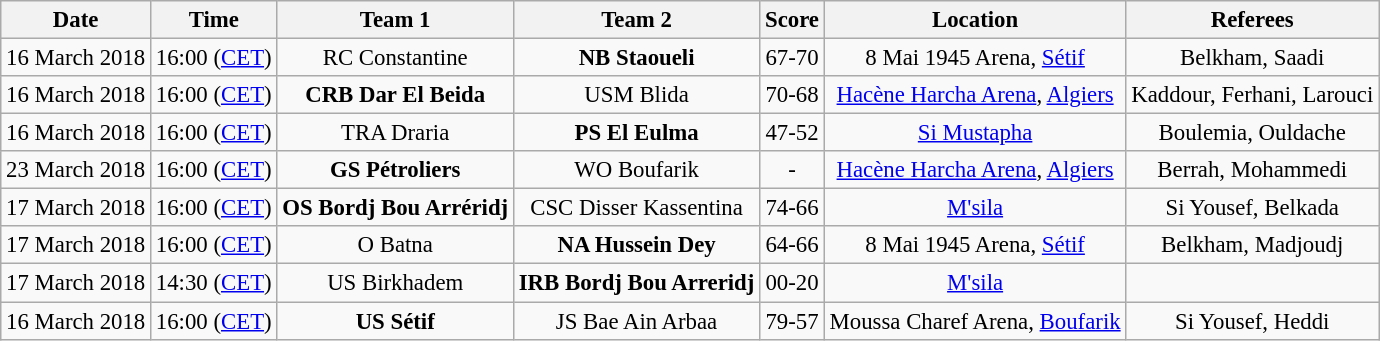<table class="wikitable plainrowheaders sortable" style="text-align:center;font-size:95%">
<tr>
<th scope="col">Date</th>
<th scope="col">Time</th>
<th scope="col">Team 1</th>
<th scope="col">Team 2</th>
<th scope="col">Score</th>
<th scope="col">Location</th>
<th scope="col">Referees</th>
</tr>
<tr>
<td>16 March 2018</td>
<td>16:00 (<a href='#'>CET</a>)</td>
<td>RC Constantine</td>
<td><strong>NB Staoueli</strong></td>
<td>67-70</td>
<td>8 Mai 1945 Arena, <a href='#'>Sétif</a></td>
<td>Belkham, Saadi</td>
</tr>
<tr>
<td>16 March 2018</td>
<td>16:00 (<a href='#'>CET</a>)</td>
<td><strong>CRB Dar El Beida</strong></td>
<td>USM Blida</td>
<td>70-68</td>
<td><a href='#'>Hacène Harcha Arena</a>, <a href='#'>Algiers</a></td>
<td>Kaddour, Ferhani, Larouci</td>
</tr>
<tr>
<td>16 March 2018</td>
<td>16:00 (<a href='#'>CET</a>)</td>
<td>TRA Draria</td>
<td><strong>PS El Eulma</strong></td>
<td>47-52</td>
<td><a href='#'>Si Mustapha</a></td>
<td>Boulemia, Ouldache</td>
</tr>
<tr>
<td>23 March 2018</td>
<td>16:00 (<a href='#'>CET</a>)</td>
<td><strong>GS Pétroliers</strong></td>
<td>WO Boufarik</td>
<td>-</td>
<td><a href='#'>Hacène Harcha Arena</a>, <a href='#'>Algiers</a></td>
<td>Berrah, Mohammedi</td>
</tr>
<tr>
<td>17 March 2018</td>
<td>16:00 (<a href='#'>CET</a>)</td>
<td><strong>OS Bordj Bou Arréridj</strong></td>
<td>CSC Disser Kassentina</td>
<td>74-66</td>
<td><a href='#'>M'sila</a></td>
<td>Si Yousef, Belkada</td>
</tr>
<tr>
<td>17 March 2018</td>
<td>16:00 (<a href='#'>CET</a>)</td>
<td>O Batna</td>
<td><strong>NA Hussein Dey</strong></td>
<td>64-66</td>
<td>8 Mai 1945 Arena, <a href='#'>Sétif</a></td>
<td>Belkham, Madjoudj</td>
</tr>
<tr>
<td>17 March 2018</td>
<td>14:30 (<a href='#'>CET</a>)</td>
<td>US Birkhadem</td>
<td><strong>IRB Bordj Bou Arreridj</strong></td>
<td>00-20</td>
<td><a href='#'>M'sila</a></td>
<td></td>
</tr>
<tr>
<td>16 March 2018</td>
<td>16:00 (<a href='#'>CET</a>)</td>
<td><strong>US Sétif</strong></td>
<td>JS Bae Ain Arbaa</td>
<td>79-57</td>
<td>Moussa Charef Arena, <a href='#'>Boufarik</a></td>
<td>Si Yousef, Heddi</td>
</tr>
</table>
